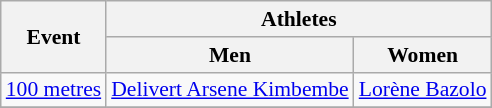<table class=wikitable style="font-size:90%">
<tr>
<th rowspan=2>Event</th>
<th colspan=2>Athletes</th>
</tr>
<tr>
<th>Men</th>
<th>Women</th>
</tr>
<tr>
<td><a href='#'>100 metres</a></td>
<td><a href='#'>Delivert Arsene Kimbembe</a></td>
<td><a href='#'>Lorène Bazolo</a></td>
</tr>
<tr>
</tr>
</table>
